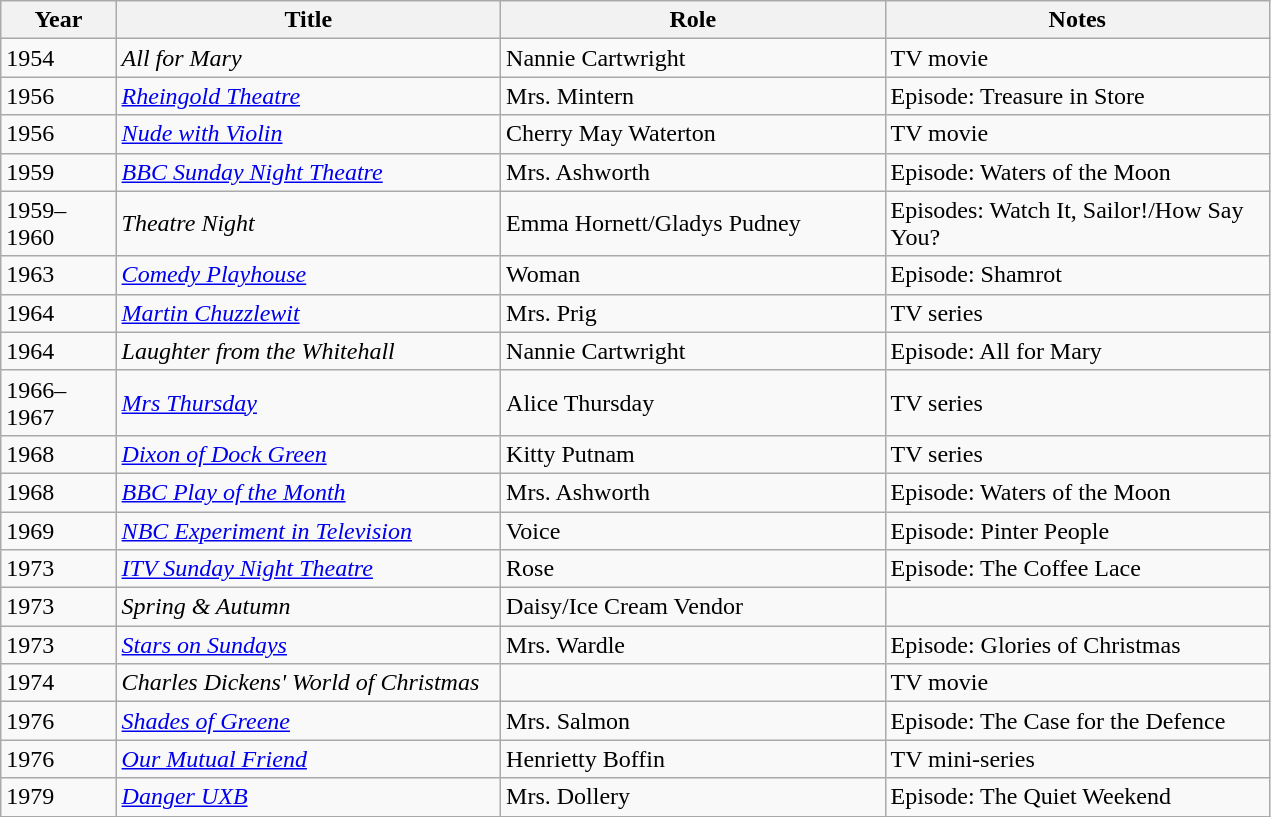<table class="wikitable" style="width:67%;">
<tr>
<th width=6%>Year</th>
<th style="width:20%;">Title</th>
<th style="width:20%;">Role</th>
<th style="width:20%;">Notes</th>
</tr>
<tr>
<td>1954</td>
<td><em>All for Mary</em></td>
<td>Nannie Cartwright</td>
<td>TV movie</td>
</tr>
<tr>
<td>1956</td>
<td><em><a href='#'>Rheingold Theatre</a></em></td>
<td>Mrs. Mintern</td>
<td>Episode: Treasure in Store</td>
</tr>
<tr>
<td>1956</td>
<td><em><a href='#'>Nude with Violin</a></em></td>
<td>Cherry May Waterton</td>
<td>TV movie</td>
</tr>
<tr>
<td>1959</td>
<td><em><a href='#'>BBC Sunday Night Theatre</a></em></td>
<td>Mrs. Ashworth</td>
<td>Episode: Waters of the Moon</td>
</tr>
<tr>
<td>1959–1960</td>
<td><em>Theatre Night</em></td>
<td>Emma Hornett/Gladys Pudney</td>
<td>Episodes: Watch It, Sailor!/How Say You?</td>
</tr>
<tr>
<td>1963</td>
<td><em><a href='#'>Comedy Playhouse</a></em></td>
<td>Woman</td>
<td>Episode: Shamrot</td>
</tr>
<tr>
<td>1964</td>
<td><em><a href='#'>Martin Chuzzlewit</a></em></td>
<td>Mrs. Prig</td>
<td>TV series</td>
</tr>
<tr>
<td>1964</td>
<td><em>Laughter from the Whitehall</em></td>
<td>Nannie Cartwright</td>
<td>Episode: All for Mary</td>
</tr>
<tr>
<td>1966–1967</td>
<td><em><a href='#'>Mrs Thursday</a></em></td>
<td>Alice Thursday</td>
<td>TV series</td>
</tr>
<tr>
<td>1968</td>
<td><em><a href='#'>Dixon of Dock Green</a></em></td>
<td>Kitty Putnam</td>
<td>TV series</td>
</tr>
<tr>
<td>1968</td>
<td><em><a href='#'>BBC Play of the Month</a></em></td>
<td>Mrs. Ashworth</td>
<td>Episode: Waters of the Moon</td>
</tr>
<tr>
<td>1969</td>
<td><em><a href='#'>NBC Experiment in Television</a></em></td>
<td>Voice</td>
<td>Episode: Pinter People</td>
</tr>
<tr>
<td>1973</td>
<td><em><a href='#'>ITV Sunday Night Theatre</a></em></td>
<td>Rose</td>
<td>Episode: The Coffee Lace</td>
</tr>
<tr>
<td>1973</td>
<td><em>Spring & Autumn</em></td>
<td>Daisy/Ice Cream Vendor</td>
<td></td>
</tr>
<tr>
<td>1973</td>
<td><em><a href='#'>Stars on Sundays</a></em></td>
<td>Mrs. Wardle</td>
<td>Episode: Glories of Christmas</td>
</tr>
<tr>
<td>1974</td>
<td><em>Charles Dickens' World of Christmas</em></td>
<td></td>
<td>TV movie</td>
</tr>
<tr>
<td>1976</td>
<td><em><a href='#'>Shades of Greene</a></em></td>
<td>Mrs. Salmon</td>
<td>Episode: The Case for the Defence</td>
</tr>
<tr>
<td>1976</td>
<td><em><a href='#'>Our Mutual Friend</a></em></td>
<td>Henrietty Boffin</td>
<td>TV mini-series</td>
</tr>
<tr>
<td>1979</td>
<td><em><a href='#'>Danger UXB</a></em></td>
<td>Mrs. Dollery</td>
<td>Episode: The Quiet Weekend</td>
</tr>
<tr>
</tr>
</table>
